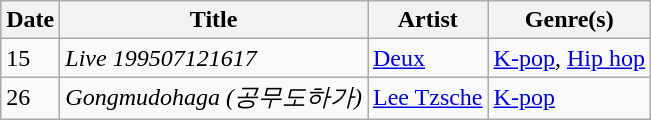<table class="wikitable" style="text-align: left;">
<tr>
<th>Date</th>
<th>Title</th>
<th>Artist</th>
<th>Genre(s)</th>
</tr>
<tr>
<td>15</td>
<td><em>Live 199507121617</em></td>
<td><a href='#'>Deux</a></td>
<td><a href='#'>K-pop</a>, <a href='#'>Hip hop</a></td>
</tr>
<tr>
<td>26</td>
<td><em>Gongmudohaga (공무도하가)</em></td>
<td><a href='#'>Lee Tzsche</a></td>
<td><a href='#'>K-pop</a></td>
</tr>
</table>
